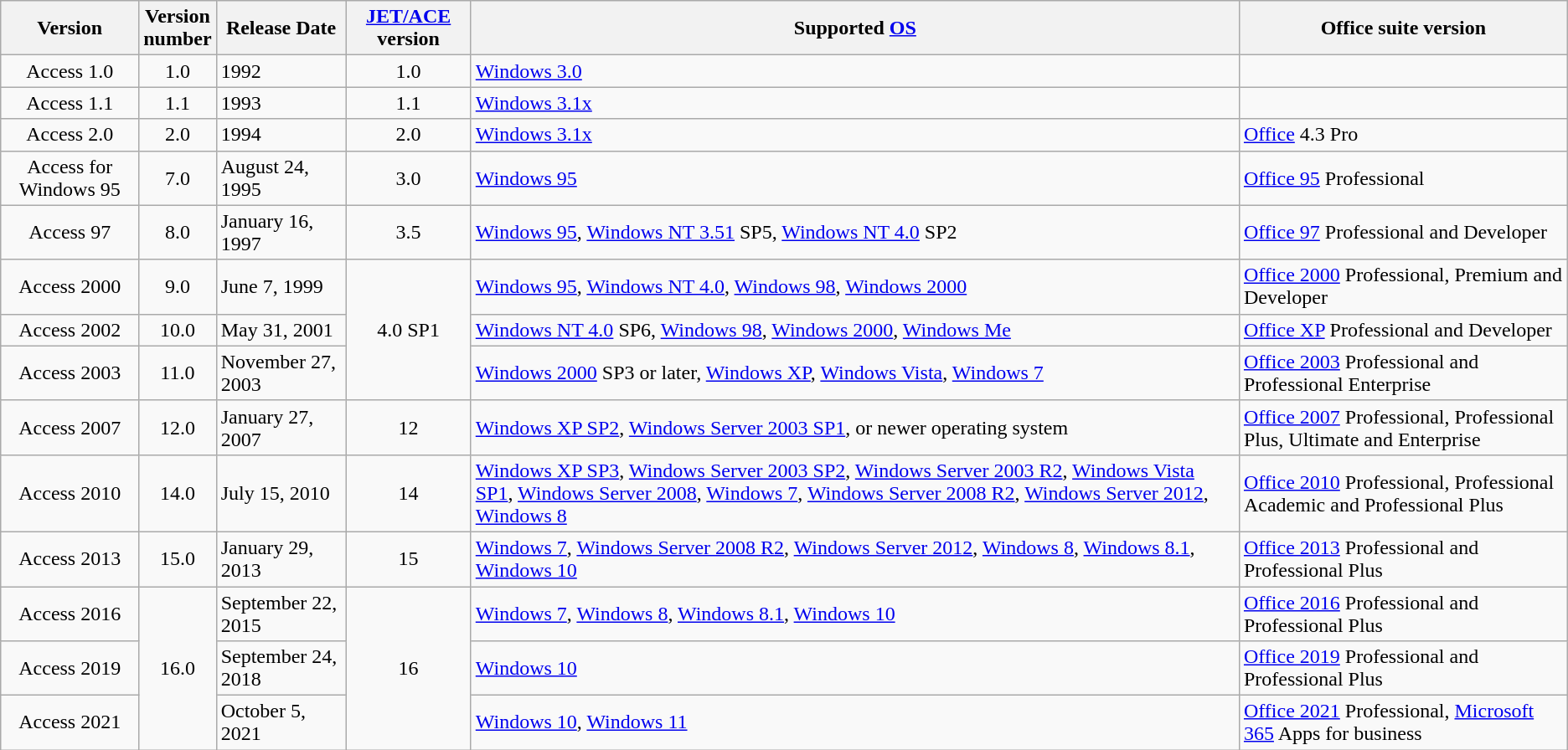<table class="wikitable">
<tr>
<th>Version</th>
<th>Version<br>number</th>
<th>Release Date</th>
<th><a href='#'>JET/ACE</a> version</th>
<th>Supported <a href='#'>OS</a></th>
<th>Office suite version</th>
</tr>
<tr>
<td style="text-align:center;">Access 1.0</td>
<td style="text-align:center;">1.0</td>
<td>1992</td>
<td style="text-align:center;">1.0</td>
<td><a href='#'>Windows 3.0</a></td>
<td></td>
</tr>
<tr>
<td style="text-align:center;">Access 1.1</td>
<td style="text-align:center;">1.1</td>
<td>1993</td>
<td style="text-align:center;">1.1</td>
<td><a href='#'>Windows 3.1x</a></td>
</tr>
<tr>
<td style="text-align:center;">Access 2.0</td>
<td style="text-align:center;">2.0</td>
<td>1994</td>
<td style="text-align:center;">2.0</td>
<td><a href='#'>Windows 3.1x</a></td>
<td><a href='#'>Office</a> 4.3 Pro</td>
</tr>
<tr>
<td style="text-align:center;">Access for Windows 95</td>
<td style="text-align:center;">7.0</td>
<td>August 24, 1995</td>
<td style="text-align:center;">3.0</td>
<td><a href='#'>Windows 95</a></td>
<td><a href='#'>Office 95</a> Professional</td>
</tr>
<tr>
<td style="text-align:center;">Access 97</td>
<td style="text-align:center;">8.0</td>
<td>January 16, 1997</td>
<td style="text-align:center;">3.5</td>
<td><a href='#'>Windows 95</a>, <a href='#'>Windows NT 3.51</a> SP5, <a href='#'>Windows NT 4.0</a> SP2</td>
<td><a href='#'>Office 97</a> Professional and Developer</td>
</tr>
<tr>
<td style="text-align:center;">Access 2000</td>
<td style="text-align:center;">9.0</td>
<td>June 7, 1999</td>
<td rowspan="3" style="text-align:center;">4.0 SP1</td>
<td><a href='#'>Windows 95</a>, <a href='#'>Windows NT 4.0</a>, <a href='#'>Windows 98</a>, <a href='#'>Windows 2000</a></td>
<td><a href='#'>Office 2000</a> Professional, Premium and Developer</td>
</tr>
<tr>
<td style="text-align:center;">Access 2002</td>
<td style="text-align:center;">10.0</td>
<td>May 31, 2001</td>
<td><a href='#'>Windows NT 4.0</a> SP6, <a href='#'>Windows 98</a>, <a href='#'>Windows 2000</a>, <a href='#'>Windows Me</a></td>
<td><a href='#'>Office XP</a> Professional and Developer</td>
</tr>
<tr>
<td style="text-align:center;">Access 2003</td>
<td style="text-align:center;">11.0</td>
<td>November 27, 2003</td>
<td><a href='#'>Windows 2000</a> SP3 or later, <a href='#'>Windows XP</a>, <a href='#'>Windows Vista</a>, <a href='#'>Windows 7</a></td>
<td><a href='#'>Office 2003</a> Professional and Professional Enterprise</td>
</tr>
<tr>
<td style="text-align:center;">Access 2007</td>
<td style="text-align:center;">12.0</td>
<td>January 27, 2007</td>
<td style="text-align:center;">12</td>
<td><a href='#'>Windows XP SP2</a>, <a href='#'>Windows Server 2003 SP1</a>, or newer operating system</td>
<td><a href='#'>Office 2007</a> Professional, Professional Plus, Ultimate and Enterprise</td>
</tr>
<tr>
<td style="text-align:center;">Access 2010</td>
<td style="text-align:center;">14.0</td>
<td>July 15, 2010</td>
<td style="text-align:center;">14</td>
<td><a href='#'>Windows XP SP3</a>, <a href='#'>Windows Server 2003 SP2</a>, <a href='#'>Windows Server 2003 R2</a>, <a href='#'>Windows Vista SP1</a>, <a href='#'>Windows Server 2008</a>, <a href='#'>Windows 7</a>, <a href='#'>Windows Server 2008 R2</a>, <a href='#'>Windows Server 2012</a>, <a href='#'>Windows 8</a></td>
<td><a href='#'>Office 2010</a> Professional, Professional Academic and Professional Plus</td>
</tr>
<tr>
<td style="text-align:center;">Access 2013</td>
<td style="text-align:center;">15.0</td>
<td>January 29, 2013</td>
<td style="text-align:center;">15</td>
<td><a href='#'>Windows 7</a>, <a href='#'>Windows Server 2008 R2</a>, <a href='#'>Windows Server 2012</a>, <a href='#'>Windows 8</a>, <a href='#'>Windows 8.1</a>, <a href='#'>Windows 10</a></td>
<td><a href='#'>Office 2013</a> Professional and Professional Plus</td>
</tr>
<tr>
<td style="text-align:center;">Access 2016</td>
<td rowspan="3" style="text-align:center;">16.0</td>
<td>September 22, 2015</td>
<td rowspan="3" style="text-align:center;">16</td>
<td><a href='#'>Windows 7</a>, <a href='#'>Windows 8</a>, <a href='#'>Windows 8.1</a>, <a href='#'>Windows 10</a></td>
<td><a href='#'>Office 2016</a> Professional and Professional Plus</td>
</tr>
<tr>
<td style="text-align:center;">Access 2019</td>
<td>September 24, 2018</td>
<td><a href='#'>Windows 10</a></td>
<td><a href='#'>Office 2019</a> Professional and Professional Plus</td>
</tr>
<tr>
<td style="text-align:center;">Access 2021</td>
<td>October 5, 2021</td>
<td><a href='#'>Windows 10</a>, <a href='#'>Windows 11</a></td>
<td><a href='#'>Office 2021</a> Professional, <a href='#'>Microsoft 365</a> Apps for business</td>
</tr>
</table>
